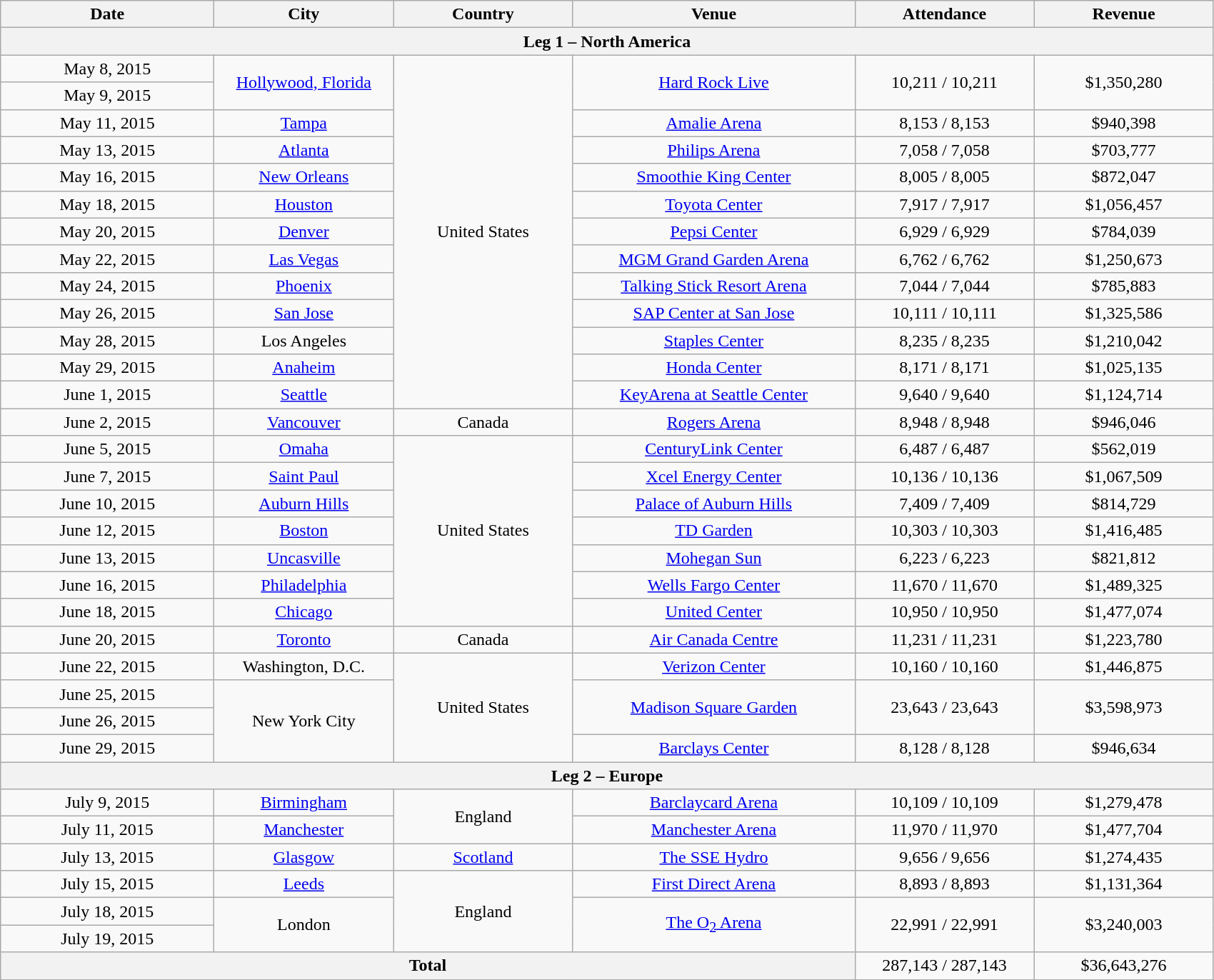<table class="wikitable" style="text-align:center;">
<tr>
<th scope="col" style="width:12em;">Date</th>
<th scope="col" style="width:10em;">City</th>
<th scope="col" style="width:10em;">Country</th>
<th scope="col" style="width:16em;">Venue</th>
<th scope="col" style="width:10em;">Attendance</th>
<th scope="col" style="width:10em;">Revenue</th>
</tr>
<tr>
<th colspan="6">Leg 1 – North America</th>
</tr>
<tr>
<td>May 8, 2015</td>
<td rowspan="2"><a href='#'>Hollywood, Florida</a></td>
<td rowspan="13">United States</td>
<td rowspan="2"><a href='#'>Hard Rock Live</a></td>
<td rowspan="2">10,211 / 10,211</td>
<td rowspan="2">$1,350,280</td>
</tr>
<tr>
<td>May 9, 2015</td>
</tr>
<tr>
<td>May 11, 2015</td>
<td><a href='#'>Tampa</a></td>
<td><a href='#'>Amalie Arena</a></td>
<td>8,153 / 8,153</td>
<td>$940,398</td>
</tr>
<tr>
<td>May 13, 2015</td>
<td><a href='#'>Atlanta</a></td>
<td><a href='#'>Philips Arena</a></td>
<td>7,058 / 7,058</td>
<td>$703,777</td>
</tr>
<tr>
<td>May 16, 2015</td>
<td><a href='#'>New Orleans</a></td>
<td><a href='#'>Smoothie King Center</a></td>
<td>8,005 / 8,005</td>
<td>$872,047</td>
</tr>
<tr>
<td>May 18, 2015</td>
<td><a href='#'>Houston</a></td>
<td><a href='#'>Toyota Center</a></td>
<td>7,917 / 7,917</td>
<td>$1,056,457</td>
</tr>
<tr>
<td>May 20, 2015</td>
<td><a href='#'>Denver</a></td>
<td><a href='#'>Pepsi Center</a></td>
<td>6,929 / 6,929</td>
<td>$784,039</td>
</tr>
<tr>
<td>May 22, 2015</td>
<td><a href='#'>Las Vegas</a></td>
<td><a href='#'>MGM Grand Garden Arena</a></td>
<td>6,762 / 6,762</td>
<td>$1,250,673</td>
</tr>
<tr>
<td>May 24, 2015</td>
<td><a href='#'>Phoenix</a></td>
<td><a href='#'>Talking Stick Resort Arena</a></td>
<td>7,044 / 7,044</td>
<td>$785,883</td>
</tr>
<tr>
<td>May 26, 2015</td>
<td><a href='#'>San Jose</a></td>
<td><a href='#'> SAP Center at San Jose</a></td>
<td>10,111 / 10,111</td>
<td>$1,325,586</td>
</tr>
<tr>
<td>May 28, 2015</td>
<td>Los Angeles</td>
<td><a href='#'>Staples Center</a></td>
<td>8,235 / 8,235</td>
<td>$1,210,042</td>
</tr>
<tr>
<td>May 29, 2015</td>
<td><a href='#'>Anaheim</a></td>
<td><a href='#'>Honda Center</a></td>
<td>8,171 / 8,171</td>
<td>$1,025,135</td>
</tr>
<tr>
<td>June 1, 2015</td>
<td><a href='#'>Seattle</a></td>
<td><a href='#'>KeyArena at Seattle Center</a></td>
<td>9,640 / 9,640</td>
<td>$1,124,714</td>
</tr>
<tr>
<td>June 2, 2015</td>
<td><a href='#'>Vancouver</a></td>
<td>Canada</td>
<td><a href='#'>Rogers Arena</a></td>
<td>8,948 / 8,948</td>
<td>$946,046</td>
</tr>
<tr>
<td>June 5, 2015</td>
<td><a href='#'>Omaha</a></td>
<td rowspan="7">United States</td>
<td><a href='#'>CenturyLink Center</a></td>
<td>6,487 / 6,487</td>
<td>$562,019</td>
</tr>
<tr>
<td>June 7, 2015</td>
<td><a href='#'>Saint Paul</a></td>
<td><a href='#'>Xcel Energy Center</a></td>
<td>10,136 / 10,136</td>
<td>$1,067,509</td>
</tr>
<tr>
<td>June 10, 2015</td>
<td><a href='#'>Auburn Hills</a></td>
<td><a href='#'>Palace of Auburn Hills</a></td>
<td>7,409 / 7,409</td>
<td>$814,729</td>
</tr>
<tr>
<td>June 12, 2015</td>
<td><a href='#'>Boston</a></td>
<td><a href='#'>TD Garden</a></td>
<td>10,303 / 10,303</td>
<td>$1,416,485</td>
</tr>
<tr>
<td>June 13, 2015</td>
<td><a href='#'>Uncasville</a></td>
<td><a href='#'>Mohegan Sun</a></td>
<td>6,223 / 6,223</td>
<td>$821,812</td>
</tr>
<tr>
<td>June 16, 2015</td>
<td><a href='#'>Philadelphia</a></td>
<td><a href='#'>Wells Fargo Center</a></td>
<td>11,670 / 11,670</td>
<td>$1,489,325</td>
</tr>
<tr>
<td>June 18, 2015</td>
<td><a href='#'>Chicago</a></td>
<td><a href='#'>United Center</a></td>
<td>10,950 / 10,950</td>
<td>$1,477,074</td>
</tr>
<tr>
<td>June 20, 2015</td>
<td><a href='#'>Toronto</a></td>
<td>Canada</td>
<td><a href='#'>Air Canada Centre</a></td>
<td>11,231 / 11,231</td>
<td>$1,223,780</td>
</tr>
<tr>
<td>June 22, 2015</td>
<td>Washington, D.C.</td>
<td rowspan="4">United States</td>
<td><a href='#'>Verizon Center</a></td>
<td>10,160 / 10,160</td>
<td>$1,446,875</td>
</tr>
<tr>
<td>June 25, 2015</td>
<td rowspan="3">New York City</td>
<td rowspan="2"><a href='#'>Madison Square Garden</a></td>
<td rowspan="2">23,643 / 23,643</td>
<td rowspan="2">$3,598,973</td>
</tr>
<tr>
<td>June 26, 2015</td>
</tr>
<tr>
<td>June 29, 2015</td>
<td><a href='#'>Barclays Center</a></td>
<td>8,128 / 8,128</td>
<td>$946,634</td>
</tr>
<tr>
<th colspan="6">Leg 2 – Europe</th>
</tr>
<tr>
<td>July 9, 2015</td>
<td><a href='#'>Birmingham</a></td>
<td rowspan="2">England</td>
<td><a href='#'>Barclaycard Arena</a></td>
<td>10,109 / 10,109</td>
<td>$1,279,478</td>
</tr>
<tr>
<td>July 11, 2015</td>
<td><a href='#'>Manchester</a></td>
<td><a href='#'>Manchester Arena</a></td>
<td>11,970 / 11,970</td>
<td>$1,477,704</td>
</tr>
<tr>
<td>July 13, 2015</td>
<td><a href='#'>Glasgow</a></td>
<td><a href='#'>Scotland</a></td>
<td><a href='#'>The SSE Hydro</a></td>
<td>9,656 / 9,656</td>
<td>$1,274,435</td>
</tr>
<tr>
<td>July 15, 2015</td>
<td><a href='#'>Leeds</a></td>
<td rowspan="3">England</td>
<td><a href='#'>First Direct Arena</a></td>
<td>8,893 / 8,893</td>
<td>$1,131,364</td>
</tr>
<tr>
<td>July 18, 2015</td>
<td rowspan="2">London</td>
<td rowspan="2"><a href='#'>The O<sub>2</sub> Arena</a></td>
<td rowspan="2">22,991 / 22,991</td>
<td rowspan="2">$3,240,003</td>
</tr>
<tr>
<td>July 19, 2015</td>
</tr>
<tr>
<th colspan="4">Total</th>
<td>287,143 / 287,143</td>
<td>$36,643,276</td>
</tr>
<tr>
</tr>
</table>
